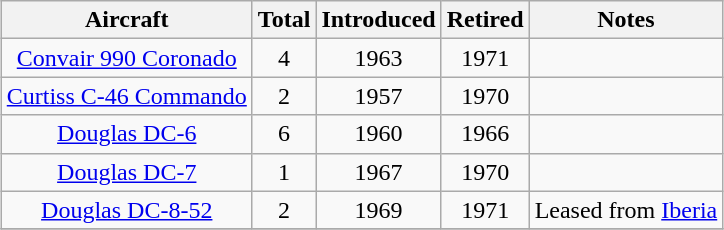<table class="wikitable" style="margin:0.5em auto; text-align:center">
<tr>
<th>Aircraft</th>
<th>Total</th>
<th>Introduced</th>
<th>Retired</th>
<th>Notes</th>
</tr>
<tr>
<td><a href='#'>Convair 990 Coronado</a></td>
<td>4</td>
<td>1963</td>
<td>1971</td>
<td></td>
</tr>
<tr>
<td><a href='#'>Curtiss C-46 Commando</a></td>
<td>2</td>
<td>1957</td>
<td>1970</td>
</tr>
<tr>
<td><a href='#'>Douglas DC-6</a></td>
<td>6</td>
<td>1960</td>
<td>1966</td>
<td></td>
</tr>
<tr>
<td><a href='#'>Douglas DC-7</a></td>
<td>1</td>
<td>1967</td>
<td>1970</td>
<td></td>
</tr>
<tr>
<td><a href='#'>Douglas DC-8-52</a></td>
<td>2</td>
<td>1969</td>
<td>1971</td>
<td>Leased from <a href='#'>Iberia</a></td>
</tr>
<tr>
</tr>
</table>
